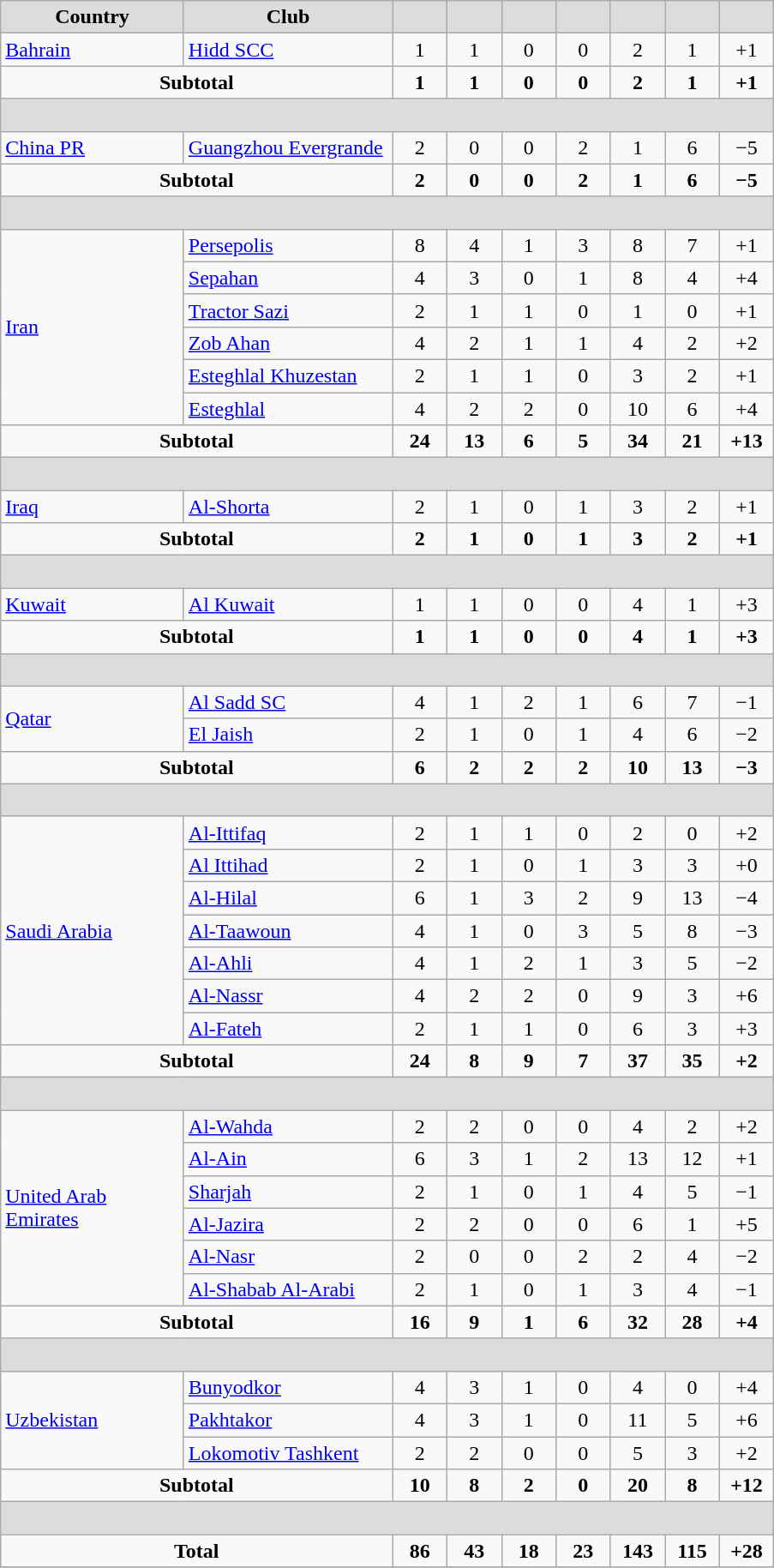<table class="wikitable" style="text-align: center;">
<tr>
<th width="135" style="background:#DCDCDC">Country</th>
<th width="155" style="background:#DCDCDC">Club</th>
<th width="35" style="background:#DCDCDC"></th>
<th width="35" style="background:#DCDCDC"></th>
<th width="35" style="background:#DCDCDC"></th>
<th width="35" style="background:#DCDCDC"></th>
<th width="35" style="background:#DCDCDC"></th>
<th width="35" style="background:#DCDCDC"></th>
<th width="35" style="background:#DCDCDC"></th>
</tr>
<tr>
<td align=left> <a href='#'>Bahrain</a></td>
<td align=left><a href='#'>Hidd SCC</a></td>
<td>1</td>
<td>1</td>
<td>0</td>
<td>0</td>
<td>2</td>
<td>1</td>
<td>+1</td>
</tr>
<tr>
<td colspan=2 align-"center"><strong>Subtotal</strong></td>
<td><strong>1</strong></td>
<td><strong>1</strong></td>
<td><strong>0</strong></td>
<td><strong>0</strong></td>
<td><strong>2</strong></td>
<td><strong>1</strong></td>
<td><strong>+1</strong></td>
</tr>
<tr>
<th colspan=9 height="18" style="background:#DCDCDC"></th>
</tr>
<tr>
<td align=left> <a href='#'>China PR</a></td>
<td align=left><a href='#'>Guangzhou Evergrande</a></td>
<td>2</td>
<td>0</td>
<td>0</td>
<td>2</td>
<td>1</td>
<td>6</td>
<td>−5</td>
</tr>
<tr>
<td colspan=2 align-"center"><strong>Subtotal</strong></td>
<td><strong>2</strong></td>
<td><strong>0</strong></td>
<td><strong>0</strong></td>
<td><strong>2</strong></td>
<td><strong>1</strong></td>
<td><strong>6</strong></td>
<td><strong>−5</strong></td>
</tr>
<tr>
<th colspan=9 height="18" style="background:#DCDCDC"></th>
</tr>
<tr>
<td rowspan=6 align=left> <a href='#'>Iran</a></td>
<td align=left><a href='#'>Persepolis</a></td>
<td>8</td>
<td>4</td>
<td>1</td>
<td>3</td>
<td>8</td>
<td>7</td>
<td>+1</td>
</tr>
<tr>
<td align=left><a href='#'>Sepahan</a></td>
<td>4</td>
<td>3</td>
<td>0</td>
<td>1</td>
<td>8</td>
<td>4</td>
<td>+4</td>
</tr>
<tr>
<td align=left><a href='#'>Tractor Sazi</a></td>
<td>2</td>
<td>1</td>
<td>1</td>
<td>0</td>
<td>1</td>
<td>0</td>
<td>+1</td>
</tr>
<tr>
<td align=left><a href='#'>Zob Ahan</a></td>
<td>4</td>
<td>2</td>
<td>1</td>
<td>1</td>
<td>4</td>
<td>2</td>
<td>+2</td>
</tr>
<tr>
<td align=left><a href='#'>Esteghlal Khuzestan</a></td>
<td>2</td>
<td>1</td>
<td>1</td>
<td>0</td>
<td>3</td>
<td>2</td>
<td>+1</td>
</tr>
<tr>
<td align=left><a href='#'>Esteghlal</a></td>
<td>4</td>
<td>2</td>
<td>2</td>
<td>0</td>
<td>10</td>
<td>6</td>
<td>+4</td>
</tr>
<tr>
<td colspan=2 align-"center"><strong>Subtotal</strong></td>
<td><strong>24</strong></td>
<td><strong>13</strong></td>
<td><strong>6</strong></td>
<td><strong>5</strong></td>
<td><strong>34</strong></td>
<td><strong>21</strong></td>
<td><strong>+13</strong></td>
</tr>
<tr>
<th colspan=9 height="18" style="background:#DCDCDC"></th>
</tr>
<tr>
<td align=left> <a href='#'>Iraq</a></td>
<td align=left><a href='#'>Al-Shorta</a></td>
<td>2</td>
<td>1</td>
<td>0</td>
<td>1</td>
<td>3</td>
<td>2</td>
<td>+1</td>
</tr>
<tr>
<td colspan=2 align-"center"><strong>Subtotal</strong></td>
<td><strong>2</strong></td>
<td><strong>1</strong></td>
<td><strong>0</strong></td>
<td><strong>1</strong></td>
<td><strong>3</strong></td>
<td><strong>2</strong></td>
<td><strong>+1</strong></td>
</tr>
<tr>
<th colspan=9 height="18" style="background:#DCDCDC"></th>
</tr>
<tr>
<td align=left> <a href='#'>Kuwait</a></td>
<td align=left><a href='#'>Al Kuwait</a></td>
<td>1</td>
<td>1</td>
<td>0</td>
<td>0</td>
<td>4</td>
<td>1</td>
<td>+3</td>
</tr>
<tr>
<td colspan=2 align-"center"><strong>Subtotal</strong></td>
<td><strong>1</strong></td>
<td><strong>1</strong></td>
<td><strong>0</strong></td>
<td><strong>0</strong></td>
<td><strong>4</strong></td>
<td><strong>1</strong></td>
<td><strong>+3</strong></td>
</tr>
<tr>
<th colspan=9 height="18" style="background:#DCDCDC"></th>
</tr>
<tr>
<td rowspan=2 align=left> <a href='#'>Qatar</a></td>
<td align=left><a href='#'>Al Sadd SC</a></td>
<td>4</td>
<td>1</td>
<td>2</td>
<td>1</td>
<td>6</td>
<td>7</td>
<td>−1</td>
</tr>
<tr>
<td align=left><a href='#'>El Jaish</a></td>
<td>2</td>
<td>1</td>
<td>0</td>
<td>1</td>
<td>4</td>
<td>6</td>
<td>−2</td>
</tr>
<tr>
<td colspan=2 align-"center"><strong>Subtotal</strong></td>
<td><strong>6</strong></td>
<td><strong>2</strong></td>
<td><strong>2</strong></td>
<td><strong>2</strong></td>
<td><strong>10</strong></td>
<td><strong>13</strong></td>
<td><strong>−3</strong></td>
</tr>
<tr>
<th colspan=9 height="18" style="background:#DCDCDC"></th>
</tr>
<tr>
<td rowspan=7 align=left> <a href='#'>Saudi Arabia</a></td>
<td align=left><a href='#'>Al-Ittifaq</a></td>
<td>2</td>
<td>1</td>
<td>1</td>
<td>0</td>
<td>2</td>
<td>0</td>
<td>+2</td>
</tr>
<tr>
<td align=left><a href='#'>Al Ittihad</a></td>
<td>2</td>
<td>1</td>
<td>0</td>
<td>1</td>
<td>3</td>
<td>3</td>
<td>+0</td>
</tr>
<tr>
<td align=left><a href='#'>Al-Hilal</a></td>
<td>6</td>
<td>1</td>
<td>3</td>
<td>2</td>
<td>9</td>
<td>13</td>
<td>−4</td>
</tr>
<tr>
<td align=left><a href='#'>Al-Taawoun</a></td>
<td>4</td>
<td>1</td>
<td>0</td>
<td>3</td>
<td>5</td>
<td>8</td>
<td>−3</td>
</tr>
<tr>
<td align=left><a href='#'>Al-Ahli</a></td>
<td>4</td>
<td>1</td>
<td>2</td>
<td>1</td>
<td>3</td>
<td>5</td>
<td>−2</td>
</tr>
<tr>
<td align=left><a href='#'>Al-Nassr</a></td>
<td>4</td>
<td>2</td>
<td>2</td>
<td>0</td>
<td>9</td>
<td>3</td>
<td>+6</td>
</tr>
<tr>
<td align=left><a href='#'>Al-Fateh</a></td>
<td>2</td>
<td>1</td>
<td>1</td>
<td>0</td>
<td>6</td>
<td>3</td>
<td>+3</td>
</tr>
<tr>
<td colspan=2 align-"center"><strong>Subtotal</strong></td>
<td><strong>24</strong></td>
<td><strong>8</strong></td>
<td><strong>9</strong></td>
<td><strong>7</strong></td>
<td><strong>37</strong></td>
<td><strong>35</strong></td>
<td><strong>+2</strong></td>
</tr>
<tr>
<th colspan=9 height="18" style="background:#DCDCDC"></th>
</tr>
<tr>
<td rowspan=6 align=left> <a href='#'>United Arab Emirates</a></td>
<td align=left><a href='#'>Al-Wahda</a></td>
<td>2</td>
<td>2</td>
<td>0</td>
<td>0</td>
<td>4</td>
<td>2</td>
<td>+2</td>
</tr>
<tr>
<td align=left><a href='#'>Al-Ain</a></td>
<td>6</td>
<td>3</td>
<td>1</td>
<td>2</td>
<td>13</td>
<td>12</td>
<td>+1</td>
</tr>
<tr>
<td align=left><a href='#'>Sharjah</a></td>
<td>2</td>
<td>1</td>
<td>0</td>
<td>1</td>
<td>4</td>
<td>5</td>
<td>−1</td>
</tr>
<tr>
<td align=left><a href='#'>Al-Jazira</a></td>
<td>2</td>
<td>2</td>
<td>0</td>
<td>0</td>
<td>6</td>
<td>1</td>
<td>+5</td>
</tr>
<tr>
<td align=left><a href='#'>Al-Nasr</a></td>
<td>2</td>
<td>0</td>
<td>0</td>
<td>2</td>
<td>2</td>
<td>4</td>
<td>−2</td>
</tr>
<tr>
<td align=left><a href='#'>Al-Shabab Al-Arabi</a></td>
<td>2</td>
<td>1</td>
<td>0</td>
<td>1</td>
<td>3</td>
<td>4</td>
<td>−1</td>
</tr>
<tr>
<td colspan=2 align-"center"><strong>Subtotal</strong></td>
<td><strong>16</strong></td>
<td><strong>9</strong></td>
<td><strong>1</strong></td>
<td><strong>6</strong></td>
<td><strong>32</strong></td>
<td><strong>28</strong></td>
<td><strong>+4</strong></td>
</tr>
<tr>
<th colspan=9 height="18" style="background:#DCDCDC"></th>
</tr>
<tr>
<td rowspan=3 align=left> <a href='#'>Uzbekistan</a></td>
<td align=left><a href='#'>Bunyodkor</a></td>
<td>4</td>
<td>3</td>
<td>1</td>
<td>0</td>
<td>4</td>
<td>0</td>
<td>+4</td>
</tr>
<tr>
<td align=left><a href='#'>Pakhtakor</a></td>
<td>4</td>
<td>3</td>
<td>1</td>
<td>0</td>
<td>11</td>
<td>5</td>
<td>+6</td>
</tr>
<tr>
<td align=left><a href='#'>Lokomotiv Tashkent</a></td>
<td>2</td>
<td>2</td>
<td>0</td>
<td>0</td>
<td>5</td>
<td>3</td>
<td>+2</td>
</tr>
<tr>
<td colspan=2 align-"center"><strong>Subtotal</strong></td>
<td><strong>10</strong></td>
<td><strong>8</strong></td>
<td><strong>2</strong></td>
<td><strong>0</strong></td>
<td><strong>20</strong></td>
<td><strong>8</strong></td>
<td><strong>+12</strong></td>
</tr>
<tr>
<th colspan=9 height="18" style="background:#DCDCDC"></th>
</tr>
<tr>
<td colspan=2 align-"center"><strong>Total</strong></td>
<td><strong>86</strong></td>
<td><strong>43</strong></td>
<td><strong>18</strong></td>
<td><strong>23</strong></td>
<td><strong>143</strong></td>
<td><strong>115</strong></td>
<td><strong>+28</strong></td>
</tr>
<tr>
</tr>
</table>
